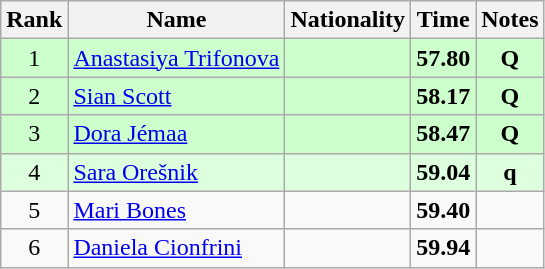<table class="wikitable sortable" style="text-align:center">
<tr>
<th>Rank</th>
<th>Name</th>
<th>Nationality</th>
<th>Time</th>
<th>Notes</th>
</tr>
<tr bgcolor=ccffcc>
<td>1</td>
<td align=left><a href='#'>Anastasiya Trifonova</a></td>
<td align=left></td>
<td><strong>57.80</strong></td>
<td><strong>Q</strong></td>
</tr>
<tr bgcolor=ccffcc>
<td>2</td>
<td align=left><a href='#'>Sian Scott</a></td>
<td align=left></td>
<td><strong>58.17</strong></td>
<td><strong>Q</strong></td>
</tr>
<tr bgcolor=ccffcc>
<td>3</td>
<td align=left><a href='#'>Dora Jémaa</a></td>
<td align=left></td>
<td><strong>58.47</strong></td>
<td><strong>Q</strong></td>
</tr>
<tr bgcolor=ddffdd>
<td>4</td>
<td align=left><a href='#'>Sara Orešnik</a></td>
<td align=left></td>
<td><strong>59.04</strong></td>
<td><strong>q</strong></td>
</tr>
<tr>
<td>5</td>
<td align=left><a href='#'>Mari Bones</a></td>
<td align=left></td>
<td><strong>59.40</strong></td>
<td></td>
</tr>
<tr>
<td>6</td>
<td align=left><a href='#'>Daniela Cionfrini</a></td>
<td align=left></td>
<td><strong>59.94</strong></td>
<td></td>
</tr>
</table>
